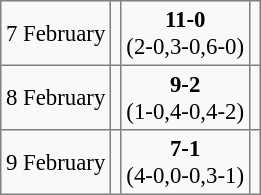<table bgcolor="#f9f9f9" cellpadding="3" cellspacing="0" border="1" style="font-size: 95%; border: gray solid 1px; border-collapse: collapse; background: #f9f9f9;">
<tr>
<td>7 February</td>
<td></td>
<td align="center"><strong>11-0</strong><br>(2-0,3-0,6-0)</td>
<td></td>
</tr>
<tr>
<td>8 February</td>
<td></td>
<td align="center"><strong>9-2</strong><br>(1-0,4-0,4-2)</td>
<td></td>
</tr>
<tr>
<td>9 February</td>
<td></td>
<td align="center"><strong>7-1</strong><br>(4-0,0-0,3-1)</td>
<td></td>
</tr>
</table>
